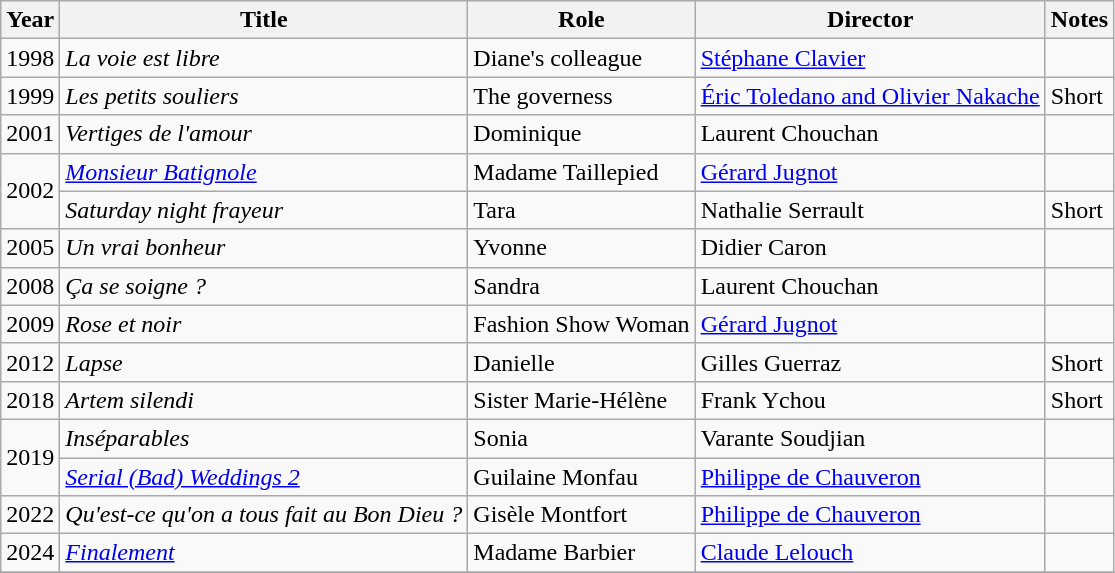<table class="wikitable sortable">
<tr>
<th>Year</th>
<th>Title</th>
<th>Role</th>
<th>Director</th>
<th class="unsortable">Notes</th>
</tr>
<tr>
<td>1998</td>
<td><em>La voie est libre</em></td>
<td>Diane's colleague</td>
<td><a href='#'>Stéphane Clavier</a></td>
<td></td>
</tr>
<tr>
<td>1999</td>
<td><em>Les petits souliers</em></td>
<td>The governess</td>
<td><a href='#'>Éric Toledano and Olivier Nakache</a></td>
<td>Short</td>
</tr>
<tr>
<td>2001</td>
<td><em>Vertiges de l'amour</em></td>
<td>Dominique</td>
<td>Laurent Chouchan</td>
<td></td>
</tr>
<tr>
<td rowspan=2>2002</td>
<td><em><a href='#'>Monsieur Batignole</a></em></td>
<td>Madame Taillepied</td>
<td><a href='#'>Gérard Jugnot</a></td>
<td></td>
</tr>
<tr>
<td><em>Saturday night frayeur</em></td>
<td>Tara</td>
<td>Nathalie Serrault</td>
<td>Short</td>
</tr>
<tr>
<td>2005</td>
<td><em>Un vrai bonheur</em></td>
<td>Yvonne</td>
<td>Didier Caron</td>
<td></td>
</tr>
<tr>
<td>2008</td>
<td><em>Ça se soigne ?</em></td>
<td>Sandra</td>
<td>Laurent Chouchan</td>
<td></td>
</tr>
<tr>
<td>2009</td>
<td><em>Rose et noir</em></td>
<td>Fashion Show Woman</td>
<td><a href='#'>Gérard Jugnot</a></td>
<td></td>
</tr>
<tr>
<td>2012</td>
<td><em>Lapse</em></td>
<td>Danielle</td>
<td>Gilles Guerraz</td>
<td>Short</td>
</tr>
<tr>
<td>2018</td>
<td><em>Artem silendi</em></td>
<td>Sister Marie-Hélène</td>
<td>Frank Ychou</td>
<td>Short</td>
</tr>
<tr>
<td rowspan=2>2019</td>
<td><em>Inséparables</em></td>
<td>Sonia</td>
<td>Varante Soudjian</td>
<td></td>
</tr>
<tr>
<td><em><a href='#'>Serial (Bad) Weddings 2</a></em></td>
<td>Guilaine Monfau</td>
<td><a href='#'>Philippe de Chauveron</a></td>
<td></td>
</tr>
<tr>
<td>2022</td>
<td><em>Qu'est-ce qu'on a tous fait au Bon Dieu ?</em></td>
<td>Gisèle Montfort</td>
<td><a href='#'>Philippe de Chauveron</a></td>
<td></td>
</tr>
<tr>
<td>2024</td>
<td><em><a href='#'>Finalement</a></em></td>
<td>Madame Barbier</td>
<td><a href='#'>Claude Lelouch</a></td>
<td></td>
</tr>
<tr>
</tr>
</table>
